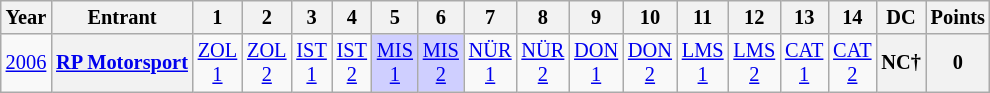<table class="wikitable" style="text-align:center; font-size:85%">
<tr>
<th>Year</th>
<th>Entrant</th>
<th>1</th>
<th>2</th>
<th>3</th>
<th>4</th>
<th>5</th>
<th>6</th>
<th>7</th>
<th>8</th>
<th>9</th>
<th>10</th>
<th>11</th>
<th>12</th>
<th>13</th>
<th>14</th>
<th>DC</th>
<th>Points</th>
</tr>
<tr>
<td><a href='#'>2006</a></td>
<th nowrap><a href='#'>RP Motorsport</a></th>
<td><a href='#'>ZOL<br>1</a></td>
<td><a href='#'>ZOL<br>2</a></td>
<td><a href='#'>IST<br>1</a></td>
<td><a href='#'>IST<br>2</a></td>
<td style="background:#cfcfff;"><a href='#'>MIS<br>1</a><br></td>
<td style="background:#cfcfff;"><a href='#'>MIS<br>2</a><br></td>
<td><a href='#'>NÜR<br>1</a></td>
<td><a href='#'>NÜR<br>2</a></td>
<td><a href='#'>DON<br>1</a></td>
<td><a href='#'>DON<br>2</a></td>
<td><a href='#'>LMS<br>1</a></td>
<td><a href='#'>LMS<br>2</a></td>
<td><a href='#'>CAT<br>1</a></td>
<td><a href='#'>CAT<br>2</a></td>
<th>NC†</th>
<th>0</th>
</tr>
</table>
